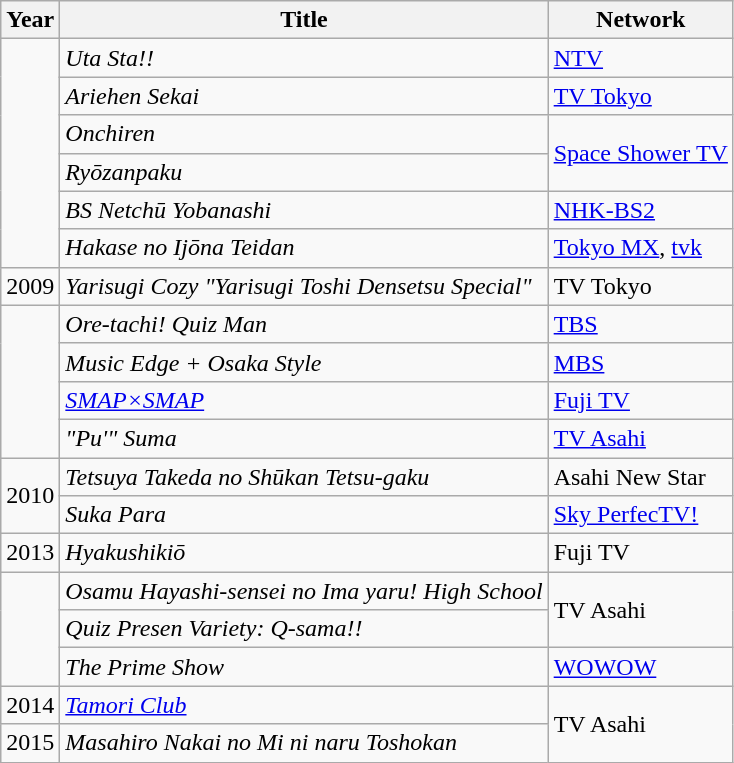<table class="wikitable">
<tr>
<th>Year</th>
<th>Title</th>
<th>Network</th>
</tr>
<tr>
<td rowspan="6"></td>
<td><em>Uta Sta!!</em></td>
<td><a href='#'>NTV</a></td>
</tr>
<tr>
<td><em>Ariehen Sekai</em></td>
<td><a href='#'>TV Tokyo</a></td>
</tr>
<tr>
<td><em>Onchiren</em></td>
<td rowspan="2"><a href='#'>Space Shower TV</a></td>
</tr>
<tr>
<td><em>Ryōzanpaku</em></td>
</tr>
<tr>
<td><em>BS Netchū Yobanashi</em></td>
<td><a href='#'>NHK-BS2</a></td>
</tr>
<tr>
<td><em>Hakase no Ijōna Teidan</em></td>
<td><a href='#'>Tokyo MX</a>, <a href='#'>tvk</a></td>
</tr>
<tr>
<td>2009</td>
<td><em>Yarisugi Cozy "Yarisugi Toshi Densetsu Special"</em></td>
<td>TV Tokyo</td>
</tr>
<tr>
<td rowspan="4"></td>
<td><em>Ore-tachi! Quiz Man</em></td>
<td><a href='#'>TBS</a></td>
</tr>
<tr>
<td><em>Music Edge + Osaka Style</em></td>
<td><a href='#'>MBS</a></td>
</tr>
<tr>
<td><em><a href='#'>SMAP×SMAP</a></em></td>
<td><a href='#'>Fuji TV</a></td>
</tr>
<tr>
<td><em>"Pu'" Suma</em></td>
<td><a href='#'>TV Asahi</a></td>
</tr>
<tr>
<td rowspan="2">2010</td>
<td><em>Tetsuya Takeda no Shūkan Tetsu-gaku</em></td>
<td>Asahi New Star</td>
</tr>
<tr>
<td><em>Suka Para</em></td>
<td><a href='#'>Sky PerfecTV!</a></td>
</tr>
<tr>
<td>2013</td>
<td><em>Hyakushikiō</em></td>
<td>Fuji TV</td>
</tr>
<tr>
<td rowspan="3"></td>
<td><em>Osamu Hayashi-sensei no Ima yaru! High School</em></td>
<td rowspan="2">TV Asahi</td>
</tr>
<tr>
<td><em>Quiz Presen Variety: Q-sama!!</em></td>
</tr>
<tr>
<td><em>The Prime Show</em></td>
<td><a href='#'>WOWOW</a></td>
</tr>
<tr>
<td>2014</td>
<td><em><a href='#'>Tamori Club</a></em></td>
<td rowspan="2">TV Asahi</td>
</tr>
<tr>
<td>2015</td>
<td><em>Masahiro Nakai no Mi ni naru Toshokan</em></td>
</tr>
</table>
